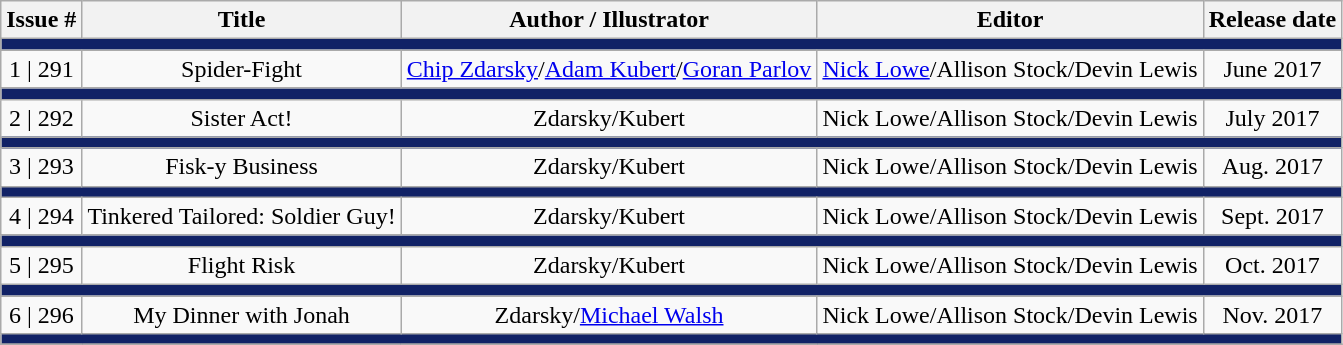<table class="wikitable">
<tr>
<th>Issue #</th>
<th>Title</th>
<th>Author / Illustrator</th>
<th>Editor</th>
<th>Release date</th>
</tr>
<tr>
<td colspan="6" bgcolor="#112266"></td>
</tr>
<tr>
<td align="center">1  |  291</td>
<td align="center">Spider-Fight</td>
<td align="center"><a href='#'>Chip Zdarsky</a>/<a href='#'>Adam Kubert</a>/<a href='#'>Goran Parlov</a></td>
<td align="center"><a href='#'>Nick Lowe</a>/Allison Stock/Devin Lewis</td>
<td align="center">June 2017</td>
</tr>
<tr>
<td colspan="6" bgcolor="#112266"></td>
</tr>
<tr>
<td align="center">2  |  292</td>
<td align="center">Sister Act!</td>
<td align="center">Zdarsky/Kubert</td>
<td align="center">Nick Lowe/Allison Stock/Devin Lewis</td>
<td align="center">July 2017</td>
</tr>
<tr>
<td colspan="6" bgcolor="#112266"></td>
</tr>
<tr>
<td align="center">3  |  293</td>
<td align="center">Fisk-y Business</td>
<td align="center">Zdarsky/Kubert</td>
<td align="center">Nick Lowe/Allison Stock/Devin Lewis</td>
<td align="center">Aug. 2017</td>
</tr>
<tr>
<td colspan="6" bgcolor="#112266"></td>
</tr>
<tr>
<td align="center">4  |  294</td>
<td align="center">Tinkered Tailored: Soldier Guy!</td>
<td align="center">Zdarsky/Kubert</td>
<td align="center">Nick Lowe/Allison Stock/Devin Lewis</td>
<td align="center">Sept. 2017</td>
</tr>
<tr>
<td colspan="6" bgcolor="#112266"></td>
</tr>
<tr>
<td align="center">5  |  295</td>
<td align="center">Flight Risk</td>
<td align="center">Zdarsky/Kubert</td>
<td align="center">Nick Lowe/Allison Stock/Devin Lewis</td>
<td align="center">Oct. 2017</td>
</tr>
<tr>
<td colspan="6" bgcolor="#112266"></td>
</tr>
<tr>
<td align="center">6  |  296</td>
<td align="center">My Dinner with Jonah</td>
<td align="center">Zdarsky/<a href='#'>Michael Walsh</a></td>
<td align="center">Nick Lowe/Allison Stock/Devin Lewis</td>
<td align="center">Nov. 2017</td>
</tr>
<tr>
<td colspan="6" bgcolor="#112266"></td>
</tr>
<tr>
</tr>
</table>
